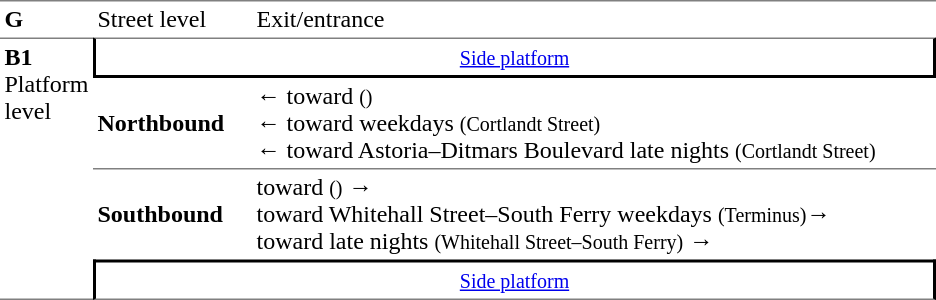<table table border=0 cellspacing=0 cellpadding=3>
<tr>
<td style="border-top:solid 1px gray;" width=50><strong>G</strong></td>
<td style="border-top:solid 1px gray;" width=100>Street level</td>
<td style="border-top:solid 1px gray;" width=450>Exit/entrance</td>
</tr>
<tr>
<td style="border-top:solid 1px gray;border-bottom:solid 1px gray;" rowspan=4 valign=top><strong>B1</strong><br>Platform level</td>
<td style="border-top:solid 1px gray;border-right:solid 2px black;border-left:solid 2px black;border-bottom:solid 2px black;text-align:center;" colspan=2><small><a href='#'>Side platform</a></small></td>
</tr>
<tr>
<td style="border-bottom:solid 1px gray;"><span><strong>Northbound</strong></span></td>
<td style="border-bottom:solid 1px gray;">←  toward  <small>()</small><br>←  toward  weekdays <small>(Cortlandt Street)</small><br>←  toward Astoria–Ditmars Boulevard late nights <small>(Cortlandt Street)</small></td>
</tr>
<tr>
<td><span><strong>Southbound</strong></span></td>
<td>  toward  <small>()</small> →<br>  toward Whitehall Street–South Ferry weekdays <small>(Terminus)</small>→<br>  toward  late nights <small>(Whitehall Street–South Ferry)</small> →</td>
</tr>
<tr>
<td style="border-top:solid 2px black;border-right:solid 2px black;border-left:solid 2px black;border-bottom:solid 1px gray;text-align:center;" colspan=2><small><a href='#'>Side platform</a></small></td>
</tr>
</table>
